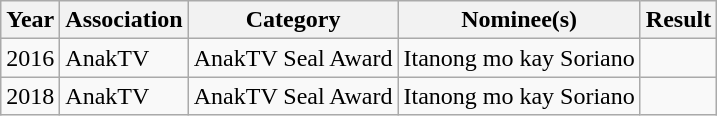<table class="wikitable sortable">
<tr>
<th>Year</th>
<th>Association</th>
<th>Category</th>
<th>Nominee(s)</th>
<th>Result</th>
</tr>
<tr>
<td>2016</td>
<td>AnakTV</td>
<td>AnakTV Seal Award</td>
<td>Itanong mo kay Soriano</td>
<td></td>
</tr>
<tr>
<td>2018</td>
<td>AnakTV</td>
<td>AnakTV Seal Award</td>
<td>Itanong mo kay Soriano</td>
<td></td>
</tr>
</table>
